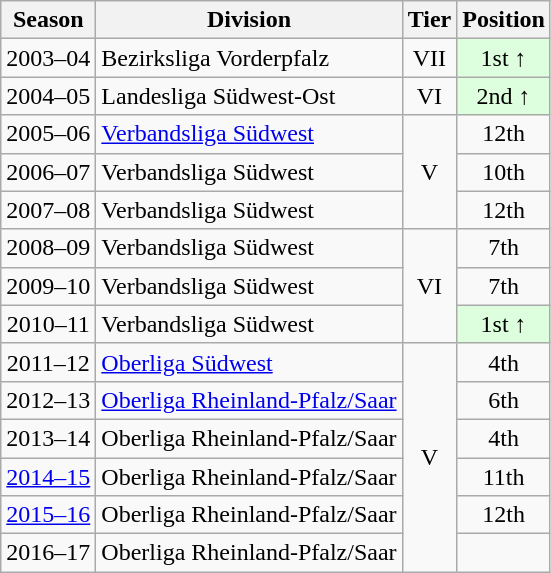<table class="wikitable">
<tr>
<th>Season</th>
<th>Division</th>
<th>Tier</th>
<th>Position</th>
</tr>
<tr align="center">
<td>2003–04</td>
<td align="left">Bezirksliga Vorderpfalz</td>
<td>VII</td>
<td style="background:#ddffdd">1st ↑</td>
</tr>
<tr align="center">
<td>2004–05</td>
<td align="left">Landesliga Südwest-Ost</td>
<td>VI</td>
<td style="background:#ddffdd">2nd ↑</td>
</tr>
<tr align="center">
<td>2005–06</td>
<td align="left"><a href='#'>Verbandsliga Südwest</a></td>
<td rowspan=3>V</td>
<td>12th</td>
</tr>
<tr align="center">
<td>2006–07</td>
<td align="left">Verbandsliga Südwest</td>
<td>10th</td>
</tr>
<tr align="center">
<td>2007–08</td>
<td align="left">Verbandsliga Südwest</td>
<td>12th</td>
</tr>
<tr align="center">
<td>2008–09</td>
<td align="left">Verbandsliga Südwest</td>
<td rowspan=3>VI</td>
<td>7th</td>
</tr>
<tr align="center">
<td>2009–10</td>
<td align="left">Verbandsliga Südwest</td>
<td>7th</td>
</tr>
<tr align="center">
<td>2010–11</td>
<td align="left">Verbandsliga Südwest</td>
<td style="background:#ddffdd">1st ↑</td>
</tr>
<tr align="center">
<td>2011–12</td>
<td align="left"><a href='#'>Oberliga Südwest</a></td>
<td rowspan=6>V</td>
<td>4th</td>
</tr>
<tr align="center">
<td>2012–13</td>
<td align="left"><a href='#'>Oberliga Rheinland-Pfalz/Saar</a></td>
<td>6th</td>
</tr>
<tr align="center">
<td>2013–14</td>
<td align="left">Oberliga Rheinland-Pfalz/Saar</td>
<td>4th</td>
</tr>
<tr align="center">
<td><a href='#'>2014–15</a></td>
<td align="left">Oberliga Rheinland-Pfalz/Saar</td>
<td>11th</td>
</tr>
<tr align="center">
<td><a href='#'>2015–16</a></td>
<td align="left">Oberliga Rheinland-Pfalz/Saar</td>
<td>12th</td>
</tr>
<tr align="center">
<td>2016–17</td>
<td align="left">Oberliga Rheinland-Pfalz/Saar</td>
<td></td>
</tr>
</table>
